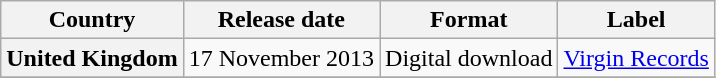<table class="wikitable plainrowheaders">
<tr>
<th scope="col">Country</th>
<th scope="col">Release date</th>
<th scope="col">Format</th>
<th scope="col">Label</th>
</tr>
<tr>
<th scope="row">United Kingdom</th>
<td>17 November 2013</td>
<td>Digital download</td>
<td><a href='#'>Virgin Records</a></td>
</tr>
<tr>
</tr>
</table>
